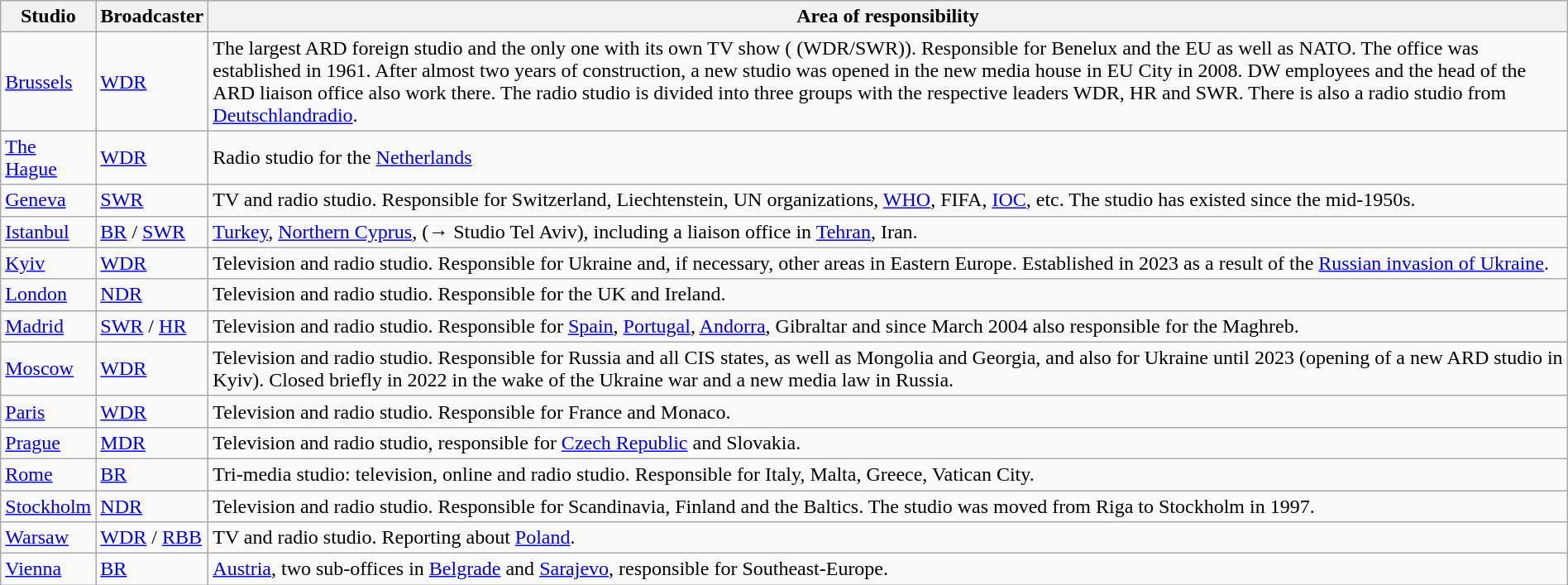<table class="wikitable sortable" style="width:100%;">
<tr>
<th style="width:65px;">Studio</th>
<th style="width:75px;">Broadcaster</th>
<th>Area of responsibility</th>
</tr>
<tr>
<td><a href='#'>Brussels</a></td>
<td><a href='#'>WDR</a></td>
<td>The largest ARD foreign studio and the only one with its own TV show (<em></em> (WDR/SWR)). Responsible for Benelux and the EU as well as NATO. The office was established in 1961. After almost two years of construction, a new studio was opened in the new media house in EU City in 2008. DW employees and the head of the ARD liaison office also work there. The radio studio is divided into three groups with the respective leaders WDR, HR and SWR. There is also a radio studio from <a href='#'>Deutschlandradio</a>.</td>
</tr>
<tr>
<td><a href='#'>The Hague</a></td>
<td><a href='#'>WDR</a></td>
<td>Radio studio for the <a href='#'>Netherlands</a></td>
</tr>
<tr>
<td><a href='#'>Geneva</a></td>
<td><a href='#'>SWR</a></td>
<td>TV and radio studio. Responsible for Switzerland, Liechtenstein, UN organizations, <a href='#'>WHO</a>, FIFA, <a href='#'>IOC</a>, etc. The studio has existed since the mid-1950s.</td>
</tr>
<tr>
<td><a href='#'>Istanbul</a></td>
<td><a href='#'>BR</a> / <a href='#'>SWR</a></td>
<td><a href='#'>Turkey</a>, <a href='#'>Northern Cyprus</a>, (→ Studio Tel Aviv), including a liaison office in <a href='#'>Tehran</a>, Iran.</td>
</tr>
<tr>
<td><a href='#'>Kyiv</a></td>
<td><a href='#'>WDR</a></td>
<td>Television and radio studio. Responsible for Ukraine and, if necessary, other areas in Eastern Europe. Established in 2023 as a result of the <a href='#'>Russian invasion of Ukraine</a>.</td>
</tr>
<tr>
<td><a href='#'>London</a></td>
<td><a href='#'>NDR</a></td>
<td>Television and radio studio. Responsible for the UK and Ireland.</td>
</tr>
<tr>
<td><a href='#'>Madrid</a></td>
<td><a href='#'>SWR</a> / <a href='#'>HR</a></td>
<td>Television and radio studio. Responsible for <a href='#'>Spain</a>, <a href='#'>Portugal</a>, <a href='#'>Andorra</a>, Gibraltar and since March 2004 also responsible for the Maghreb.</td>
</tr>
<tr>
<td><a href='#'>Moscow</a></td>
<td><a href='#'>WDR</a></td>
<td>Television and radio studio. Responsible for Russia and all CIS states, as well as Mongolia and Georgia, and also for Ukraine until 2023 (opening of a new ARD studio in Kyiv). Closed briefly in 2022 in the wake of the Ukraine war and a new media law in Russia.</td>
</tr>
<tr>
<td><a href='#'>Paris</a></td>
<td><a href='#'>WDR</a></td>
<td>Television and radio studio. Responsible for France and Monaco.</td>
</tr>
<tr>
<td><a href='#'>Prague</a></td>
<td><a href='#'>MDR</a></td>
<td>Television and radio studio, responsible for <a href='#'>Czech Republic</a> and Slovakia.</td>
</tr>
<tr>
<td><a href='#'>Rome</a></td>
<td><a href='#'>BR</a></td>
<td>Tri-media studio: television, online and radio studio. Responsible for Italy, Malta, Greece, Vatican City.</td>
</tr>
<tr>
<td><a href='#'>Stockholm</a></td>
<td><a href='#'>NDR</a></td>
<td>Television and radio studio. Responsible for Scandinavia, Finland and the Baltics. The studio was moved from Riga to Stockholm in 1997.</td>
</tr>
<tr>
<td><a href='#'>Warsaw</a></td>
<td><a href='#'>WDR</a> / <a href='#'>RBB</a></td>
<td>TV and radio studio. Reporting about <a href='#'>Poland</a>.</td>
</tr>
<tr>
<td><a href='#'>Vienna</a></td>
<td><a href='#'>BR</a></td>
<td><a href='#'>Austria</a>, two sub-offices in <a href='#'>Belgrade</a> and <a href='#'>Sarajevo</a>, responsible for Southeast-Europe.</td>
</tr>
</table>
